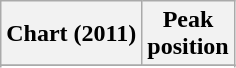<table class="wikitable sortable">
<tr>
<th>Chart (2011)</th>
<th>Peak<br>position</th>
</tr>
<tr>
</tr>
<tr>
</tr>
<tr>
</tr>
</table>
